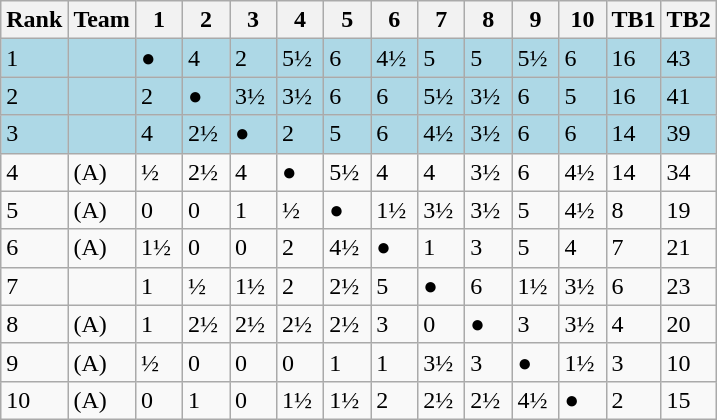<table class="wikitable">
<tr>
<th>Rank</th>
<th>Team</th>
<th style="width:1.5em;">1</th>
<th style="width:1.5em;">2</th>
<th style="width:1.5em;">3</th>
<th style="width:1.5em;">4</th>
<th style="width:1.5em;">5</th>
<th style="width:1.5em;">6</th>
<th style="width:1.5em;">7</th>
<th style="width:1.5em;">8</th>
<th style="width:1.5em;">9</th>
<th style="width:1.5em;">10</th>
<th>TB1</th>
<th>TB2</th>
</tr>
<tr style="background:lightblue">
<td>1</td>
<td></td>
<td>●</td>
<td>4</td>
<td>2</td>
<td>5½</td>
<td>6</td>
<td>4½</td>
<td>5</td>
<td>5</td>
<td>5½</td>
<td>6</td>
<td>16</td>
<td>43</td>
</tr>
<tr style="background:lightblue">
<td>2</td>
<td></td>
<td>2</td>
<td>●</td>
<td>3½</td>
<td>3½</td>
<td>6</td>
<td>6</td>
<td>5½</td>
<td>3½</td>
<td>6</td>
<td>5</td>
<td>16</td>
<td>41</td>
</tr>
<tr style="background:lightblue">
<td>3</td>
<td></td>
<td>4</td>
<td>2½</td>
<td>●</td>
<td>2</td>
<td>5</td>
<td>6</td>
<td>4½</td>
<td>3½</td>
<td>6</td>
<td>6</td>
<td>14</td>
<td>39</td>
</tr>
<tr>
<td>4</td>
<td> (A)</td>
<td>½</td>
<td>2½</td>
<td>4</td>
<td>●</td>
<td>5½</td>
<td>4</td>
<td>4</td>
<td>3½</td>
<td>6</td>
<td>4½</td>
<td>14</td>
<td>34</td>
</tr>
<tr>
<td>5</td>
<td> (A)</td>
<td>0</td>
<td>0</td>
<td>1</td>
<td>½</td>
<td>●</td>
<td>1½</td>
<td>3½</td>
<td>3½</td>
<td>5</td>
<td>4½</td>
<td>8</td>
<td>19</td>
</tr>
<tr>
<td>6</td>
<td> (A)</td>
<td>1½</td>
<td>0</td>
<td>0</td>
<td>2</td>
<td>4½</td>
<td>●</td>
<td>1</td>
<td>3</td>
<td>5</td>
<td>4</td>
<td>7</td>
<td>21</td>
</tr>
<tr>
<td>7</td>
<td></td>
<td>1</td>
<td>½</td>
<td>1½</td>
<td>2</td>
<td>2½</td>
<td>5</td>
<td>●</td>
<td>6</td>
<td>1½</td>
<td>3½</td>
<td>6</td>
<td>23</td>
</tr>
<tr>
<td>8</td>
<td> (A)</td>
<td>1</td>
<td>2½</td>
<td>2½</td>
<td>2½</td>
<td>2½</td>
<td>3</td>
<td>0</td>
<td>●</td>
<td>3</td>
<td>3½</td>
<td>4</td>
<td>20</td>
</tr>
<tr>
<td>9</td>
<td> (A)</td>
<td>½</td>
<td>0</td>
<td>0</td>
<td>0</td>
<td>1</td>
<td>1</td>
<td>3½</td>
<td>3</td>
<td>●</td>
<td>1½</td>
<td>3</td>
<td>10</td>
</tr>
<tr>
<td>10</td>
<td> (A)</td>
<td>0</td>
<td>1</td>
<td>0</td>
<td>1½</td>
<td>1½</td>
<td>2</td>
<td>2½</td>
<td>2½</td>
<td>4½</td>
<td>●</td>
<td>2</td>
<td>15</td>
</tr>
</table>
